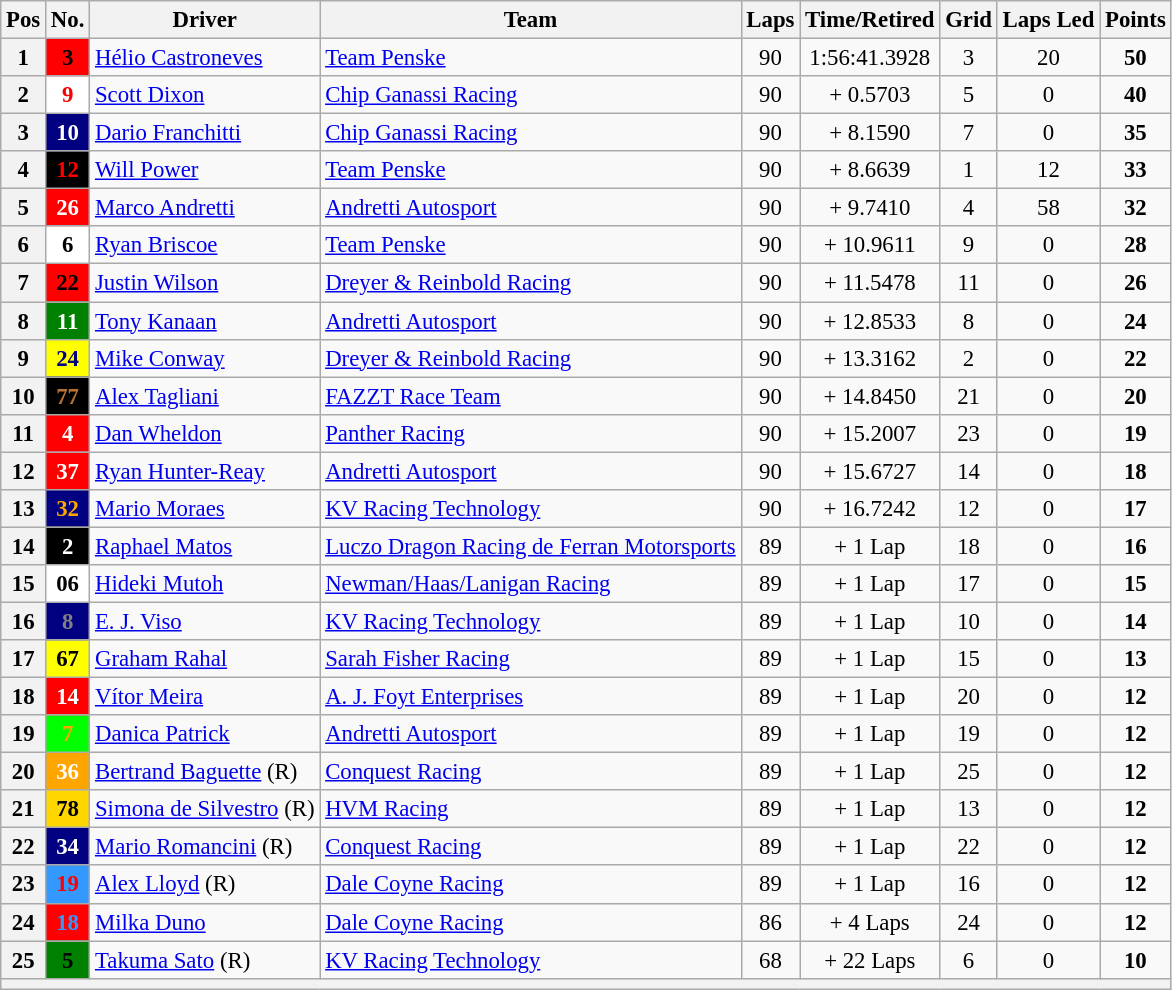<table class="wikitable" style="font-size:95%;">
<tr>
<th>Pos</th>
<th>No.</th>
<th>Driver</th>
<th>Team</th>
<th>Laps</th>
<th>Time/Retired</th>
<th>Grid</th>
<th>Laps Led</th>
<th>Points</th>
</tr>
<tr>
<th>1</th>
<td style="background:red; color:black;" align="center"><strong>3</strong></td>
<td> <a href='#'>Hélio Castroneves</a></td>
<td><a href='#'>Team Penske</a></td>
<td align=center>90</td>
<td align=center>1:56:41.3928</td>
<td align=center>3</td>
<td align=center>20</td>
<td align=center><strong>50</strong></td>
</tr>
<tr>
<th>2</th>
<td style="background:white; color:red;" align="center"><strong>9</strong></td>
<td> <a href='#'>Scott Dixon</a></td>
<td><a href='#'>Chip Ganassi Racing</a></td>
<td align=center>90</td>
<td align=center>+ 0.5703</td>
<td align=center>5</td>
<td align=center>0</td>
<td align=center><strong>40</strong></td>
</tr>
<tr>
<th>3</th>
<td style="background:navy; color:white;" align=center><strong>10</strong></td>
<td> <a href='#'>Dario Franchitti</a></td>
<td><a href='#'>Chip Ganassi Racing</a></td>
<td align=center>90</td>
<td align=center>+ 8.1590</td>
<td align=center>7</td>
<td align=center>0</td>
<td align=center><strong>35</strong></td>
</tr>
<tr>
<th>4</th>
<td style="background:black; color:red;" align=center><strong>12</strong></td>
<td> <a href='#'>Will Power</a></td>
<td><a href='#'>Team Penske</a></td>
<td align=center>90</td>
<td align=center>+ 8.6639</td>
<td align=center>1</td>
<td align=center>12</td>
<td align=center><strong>33</strong></td>
</tr>
<tr>
<th>5</th>
<td style="background:red; color:white;" align="center"><strong>26</strong></td>
<td> <a href='#'>Marco Andretti</a></td>
<td><a href='#'>Andretti Autosport</a></td>
<td align=center>90</td>
<td align=center>+ 9.7410</td>
<td align=center>4</td>
<td align=center>58</td>
<td align=center><strong>32</strong></td>
</tr>
<tr>
<th>6</th>
<td style="background:white; color:black;" align="center"><strong>6</strong></td>
<td> <a href='#'>Ryan Briscoe</a></td>
<td><a href='#'>Team Penske</a></td>
<td align=center>90</td>
<td align=center>+ 10.9611</td>
<td align=center>9</td>
<td align=center>0</td>
<td align=center><strong>28</strong></td>
</tr>
<tr>
<th>7</th>
<td style="background:red; color:black;" align="center"><strong>22</strong></td>
<td> <a href='#'>Justin Wilson</a></td>
<td><a href='#'>Dreyer & Reinbold Racing</a></td>
<td align=center>90</td>
<td align=center>+ 11.5478</td>
<td align=center>11</td>
<td align=center>0</td>
<td align=center><strong>26</strong></td>
</tr>
<tr>
<th>8</th>
<td style="background:green; color:white;" align="center"><strong>11</strong></td>
<td> <a href='#'>Tony Kanaan</a></td>
<td><a href='#'>Andretti Autosport</a></td>
<td align=center>90</td>
<td align=center>+ 12.8533</td>
<td align=center>8</td>
<td align=center>0</td>
<td align=center><strong>24</strong></td>
</tr>
<tr>
<th>9</th>
<td style="background:yellow; color:navy;" align="center"><strong>24</strong></td>
<td> <a href='#'>Mike Conway</a></td>
<td><a href='#'>Dreyer & Reinbold Racing</a></td>
<td align=center>90</td>
<td align=center>+ 13.3162</td>
<td align=center>2</td>
<td align=center>0</td>
<td align=center><strong>22</strong></td>
</tr>
<tr>
<th>10</th>
<td style="background:black; color:#B87333;" align="center"><strong>77</strong></td>
<td> <a href='#'>Alex Tagliani</a></td>
<td><a href='#'>FAZZT Race Team</a></td>
<td align=center>90</td>
<td align=center>+ 14.8450</td>
<td align=center>21</td>
<td align=center>0</td>
<td align=center><strong>20</strong></td>
</tr>
<tr>
<th>11</th>
<td style="background:red; color:white;" align="center"><strong>4</strong></td>
<td> <a href='#'>Dan Wheldon</a></td>
<td><a href='#'>Panther Racing</a></td>
<td align=center>90</td>
<td align=center>+ 15.2007</td>
<td align=center>23</td>
<td align=center>0</td>
<td align=center><strong>19</strong></td>
</tr>
<tr>
<th>12</th>
<td style="background:red; color:white;" align="center"><strong>37</strong></td>
<td> <a href='#'>Ryan Hunter-Reay</a></td>
<td><a href='#'>Andretti Autosport</a></td>
<td align=center>90</td>
<td align=center>+ 15.6727</td>
<td align=center>14</td>
<td align=center>0</td>
<td align=center><strong>18</strong></td>
</tr>
<tr>
<th>13</th>
<td style="background:navy; color:orange;" align="center"><strong>32</strong></td>
<td> <a href='#'>Mario Moraes</a></td>
<td><a href='#'>KV Racing Technology</a></td>
<td align=center>90</td>
<td align=center>+ 16.7242</td>
<td align=center>12</td>
<td align=center>0</td>
<td align=center><strong>17</strong></td>
</tr>
<tr>
<th>14</th>
<td style="background:black; color:white;" align="center"><strong>2</strong></td>
<td> <a href='#'>Raphael Matos</a></td>
<td><a href='#'>Luczo Dragon Racing de Ferran Motorsports</a></td>
<td align=center>89</td>
<td align=center>+ 1 Lap</td>
<td align=center>18</td>
<td align=center>0</td>
<td align=center><strong>16</strong></td>
</tr>
<tr>
<th>15</th>
<td style="background:white; color:black;" align="center"><strong>06</strong></td>
<td> <a href='#'>Hideki Mutoh</a></td>
<td><a href='#'>Newman/Haas/Lanigan Racing</a></td>
<td align=center>89</td>
<td align=center>+ 1 Lap</td>
<td align=center>17</td>
<td align=center>0</td>
<td align=center><strong>15</strong></td>
</tr>
<tr>
<th>16</th>
<td style="background:navy; color:gray;" align="center"><strong>8</strong></td>
<td> <a href='#'>E. J. Viso</a></td>
<td><a href='#'>KV Racing Technology</a></td>
<td align=center>89</td>
<td align=center>+ 1 Lap</td>
<td align=center>10</td>
<td align=center>0</td>
<td align=center><strong>14</strong></td>
</tr>
<tr>
<th>17</th>
<td style="background:yellow; color:black;" align="center"><strong>67</strong></td>
<td> <a href='#'>Graham Rahal</a></td>
<td><a href='#'>Sarah Fisher Racing</a></td>
<td align=center>89</td>
<td align=center>+ 1 Lap</td>
<td align=center>15</td>
<td align=center>0</td>
<td align=center><strong>13</strong></td>
</tr>
<tr>
<th>18</th>
<td style="background:red; color:white;" align="center"><strong>14</strong></td>
<td> <a href='#'>Vítor Meira</a></td>
<td><a href='#'>A. J. Foyt Enterprises</a></td>
<td align=center>89</td>
<td align=center>+ 1 Lap</td>
<td align=center>20</td>
<td align=center>0</td>
<td align=center><strong>12</strong></td>
</tr>
<tr>
<th>19</th>
<td style="background:lime; color:orange;" align="center"><strong>7</strong></td>
<td> <a href='#'>Danica Patrick</a></td>
<td><a href='#'>Andretti Autosport</a></td>
<td align=center>89</td>
<td align=center>+ 1 Lap</td>
<td align=center>19</td>
<td align=center>0</td>
<td align=center><strong>12</strong></td>
</tr>
<tr>
<th>20</th>
<td style="background:orange; color:white;" align="center"><strong>36</strong></td>
<td> <a href='#'>Bertrand Baguette</a> (R)</td>
<td><a href='#'>Conquest Racing</a></td>
<td align=center>89</td>
<td align=center>+ 1 Lap</td>
<td align=center>25</td>
<td align=center>0</td>
<td align=center><strong>12</strong></td>
</tr>
<tr>
<th>21</th>
<td style="background:gold; color:black;" align="center"><strong>78</strong></td>
<td> <a href='#'>Simona de Silvestro</a> (R)</td>
<td><a href='#'>HVM Racing</a></td>
<td align=center>89</td>
<td align=center>+ 1 Lap</td>
<td align=center>13</td>
<td align=center>0</td>
<td align=center><strong>12</strong></td>
</tr>
<tr>
<th>22</th>
<td style="background:navy; color:white;" align="center"><strong>34</strong></td>
<td> <a href='#'>Mario Romancini</a> (R)</td>
<td><a href='#'>Conquest Racing</a></td>
<td align=center>89</td>
<td align=center>+ 1 Lap</td>
<td align=center>22</td>
<td align=center>0</td>
<td align=center><strong>12</strong></td>
</tr>
<tr>
<th>23</th>
<td style="background:#3399FF; color:red;" align="center"><strong>19</strong></td>
<td> <a href='#'>Alex Lloyd</a> (R)</td>
<td><a href='#'>Dale Coyne Racing</a></td>
<td align=center>89</td>
<td align=center>+ 1 Lap</td>
<td align=center>16</td>
<td align=center>0</td>
<td align=center><strong>12</strong></td>
</tr>
<tr>
<th>24</th>
<td style="background:red; color:#3399FF;" align="center"><strong>18</strong></td>
<td> <a href='#'>Milka Duno</a></td>
<td><a href='#'>Dale Coyne Racing</a></td>
<td align=center>86</td>
<td align=center>+ 4 Laps</td>
<td align=center>24</td>
<td align=center>0</td>
<td align=center><strong>12</strong></td>
</tr>
<tr>
<th>25</th>
<td style="background:green; color:black;" align="center"><strong>5</strong></td>
<td> <a href='#'>Takuma Sato</a> (R)</td>
<td><a href='#'>KV Racing Technology</a></td>
<td align=center>68</td>
<td align=center>+ 22 Laps</td>
<td align=center>6</td>
<td align=center>0</td>
<td align=center><strong>10</strong></td>
</tr>
<tr>
<th colspan=9></th>
</tr>
</table>
